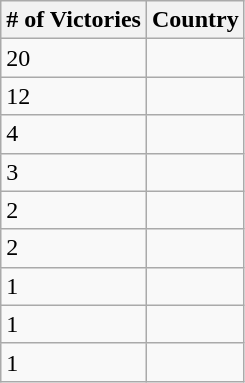<table class="wikitable">
<tr>
<th># of Victories</th>
<th>Country</th>
</tr>
<tr>
<td>20</td>
<td></td>
</tr>
<tr>
<td>12</td>
<td></td>
</tr>
<tr>
<td>4</td>
<td></td>
</tr>
<tr>
<td>3</td>
<td></td>
</tr>
<tr>
<td>2</td>
<td></td>
</tr>
<tr>
<td>2</td>
<td></td>
</tr>
<tr>
<td>1</td>
<td></td>
</tr>
<tr>
<td>1</td>
<td></td>
</tr>
<tr>
<td>1</td>
<td></td>
</tr>
</table>
